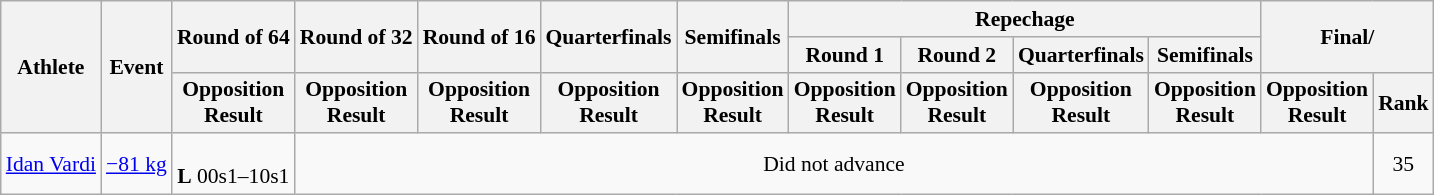<table class="wikitable" style="font-size:90%">
<tr>
<th rowspan="3">Athlete</th>
<th rowspan="3">Event</th>
<th rowspan="2">Round of 64</th>
<th rowspan="2">Round of 32</th>
<th rowspan="2">Round of 16</th>
<th rowspan="2">Quarterfinals</th>
<th rowspan="2">Semifinals</th>
<th colspan="4">Repechage</th>
<th rowspan="2" colspan="2">Final/</th>
</tr>
<tr>
<th>Round 1</th>
<th>Round 2</th>
<th>Quarterfinals</th>
<th>Semifinals</th>
</tr>
<tr>
<th>Opposition<br>Result</th>
<th>Opposition<br>Result</th>
<th>Opposition<br>Result</th>
<th>Opposition<br>Result</th>
<th>Opposition<br>Result</th>
<th>Opposition<br>Result</th>
<th>Opposition<br>Result</th>
<th>Opposition<br>Result</th>
<th>Opposition<br>Result</th>
<th>Opposition<br>Result</th>
<th>Rank</th>
</tr>
<tr align=center>
<td align=left><a href='#'>Idan Vardi</a></td>
<td align=left><a href='#'>−81 kg</a></td>
<td><br> <strong>L</strong> 00s1–10s1</td>
<td colspan="9">Did not advance</td>
<td>35</td>
</tr>
</table>
